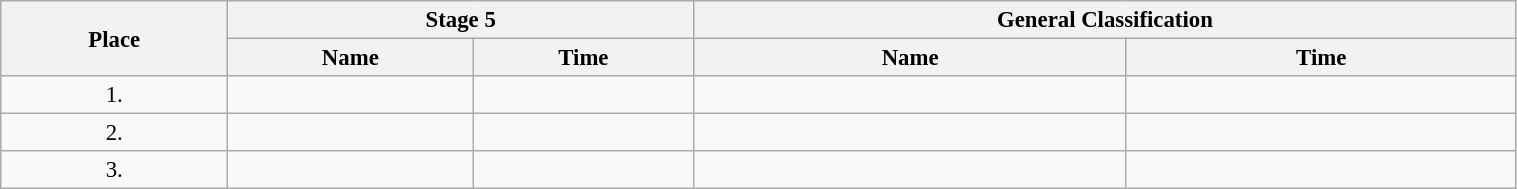<table class=wikitable style="font-size:95%" width="80%">
<tr>
<th rowspan="2">Place</th>
<th colspan="2">Stage 5</th>
<th colspan="2">General Classification</th>
</tr>
<tr>
<th>Name</th>
<th>Time</th>
<th>Name</th>
<th>Time</th>
</tr>
<tr>
<td align="center">1.</td>
<td></td>
<td></td>
<td></td>
<td></td>
</tr>
<tr>
<td align="center">2.</td>
<td></td>
<td></td>
<td></td>
<td></td>
</tr>
<tr>
<td align="center">3.</td>
<td></td>
<td></td>
<td></td>
<td></td>
</tr>
</table>
